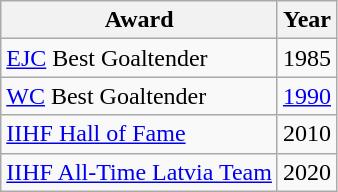<table class="wikitable" border="1">
<tr>
<th>Award</th>
<th>Year</th>
</tr>
<tr>
<td><a href='#'>EJC</a> Best Goaltender</td>
<td>1985 </td>
</tr>
<tr>
<td><a href='#'>WC</a> Best Goaltender</td>
<td><a href='#'>1990</a></td>
</tr>
<tr>
<td><a href='#'>IIHF Hall of Fame</a></td>
<td>2010</td>
</tr>
<tr>
<td><a href='#'>IIHF All-Time Latvia Team</a></td>
<td>2020</td>
</tr>
</table>
